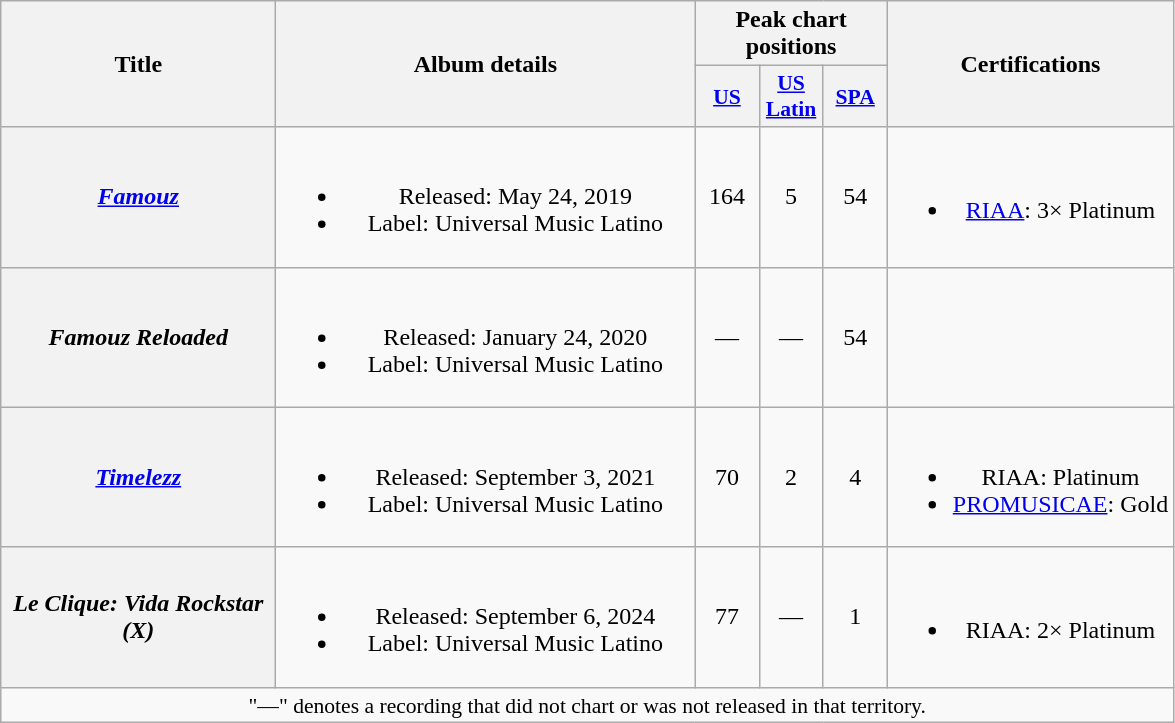<table class="wikitable plainrowheaders" style="text-align:center;">
<tr>
<th scope="col" rowspan="2" style="width:11em;">Title</th>
<th scope="col" rowspan="2" style="width:17em;">Album details</th>
<th scope="col" colspan="3">Peak chart positions</th>
<th scope="col" rowspan="2">Certifications</th>
</tr>
<tr>
<th scope="col" style="width:2.5em;font-size:90%;"><a href='#'>US</a><br></th>
<th scope="col" style="width:2.5em;font-size:90%;"><a href='#'>US<br>Latin</a><br></th>
<th scope="col" style="width:2.5em;font-size:90%;"><a href='#'>SPA</a><br></th>
</tr>
<tr>
<th scope="row"><em><a href='#'>Famouz</a></em></th>
<td><br><ul><li>Released: May 24, 2019</li><li>Label: Universal Music Latino</li></ul></td>
<td>164</td>
<td>5</td>
<td>54</td>
<td><br><ul><li><a href='#'>RIAA</a>: 3× Platinum </li></ul></td>
</tr>
<tr>
<th scope="row"><em>Famouz Reloaded</em></th>
<td><br><ul><li>Released: January 24, 2020</li><li>Label: Universal Music Latino</li></ul></td>
<td>—</td>
<td>—</td>
<td>54</td>
<td></td>
</tr>
<tr>
<th scope="row"><em><a href='#'>Timelezz</a></em></th>
<td><br><ul><li>Released: September 3, 2021</li><li>Label: Universal Music Latino</li></ul></td>
<td>70</td>
<td>2</td>
<td>4</td>
<td><br><ul><li>RIAA: Platinum </li><li><a href='#'>PROMUSICAE</a>: Gold</li></ul></td>
</tr>
<tr>
<th scope="row"><em>Le Clique: Vida Rockstar (X)</em></th>
<td><br><ul><li>Released: September 6, 2024</li><li>Label: Universal Music Latino</li></ul></td>
<td>77<br></td>
<td>—</td>
<td>1</td>
<td><br><ul><li>RIAA: 2× Platinum </li></ul></td>
</tr>
<tr>
<td colspan="15" style="font-size:90%">"—" denotes a recording that did not chart or was not released in that territory.</td>
</tr>
</table>
